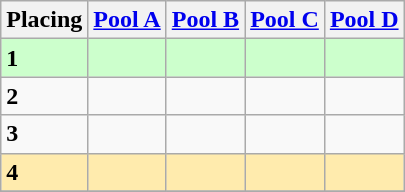<table class=wikitable style="border:1px solid #AAAAAA;">
<tr>
<th>Placing</th>
<th><a href='#'>Pool A</a></th>
<th><a href='#'>Pool B</a></th>
<th><a href='#'>Pool C</a></th>
<th><a href='#'>Pool D</a></th>
</tr>
<tr style="background: #ccffcc;">
<td><strong>1</strong></td>
<td></td>
<td></td>
<td></td>
<td></td>
</tr>
<tr>
<td><strong>2</strong></td>
<td></td>
<td></td>
<td></td>
<td></td>
</tr>
<tr>
<td><strong>3</strong></td>
<td></td>
<td></td>
<td></td>
<td></td>
</tr>
<tr style="background: #ffebad;">
<td><strong>4</strong></td>
<td></td>
<td></td>
<td></td>
<td></td>
</tr>
<tr>
</tr>
</table>
